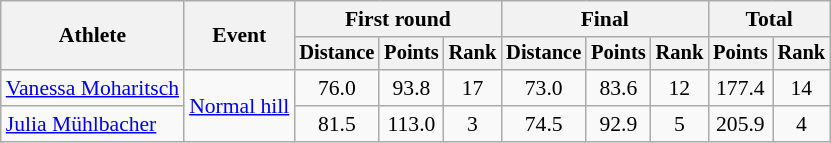<table class="wikitable" style="font-size:90%">
<tr>
<th rowspan=2>Athlete</th>
<th rowspan=2>Event</th>
<th colspan=3>First round</th>
<th colspan=3>Final</th>
<th colspan=2>Total</th>
</tr>
<tr style="font-size:95%">
<th>Distance</th>
<th>Points</th>
<th>Rank</th>
<th>Distance</th>
<th>Points</th>
<th>Rank</th>
<th>Points</th>
<th>Rank</th>
</tr>
<tr align=center>
<td align=left><a href='#'>Vanessa Moharitsch</a></td>
<td align=left rowspan=2><a href='#'>Normal hill</a></td>
<td>76.0</td>
<td>93.8</td>
<td>17</td>
<td>73.0</td>
<td>83.6</td>
<td>12</td>
<td>177.4</td>
<td>14</td>
</tr>
<tr align=center>
<td align=left><a href='#'>Julia Mühlbacher</a></td>
<td>81.5</td>
<td>113.0</td>
<td>3</td>
<td>74.5</td>
<td>92.9</td>
<td>5</td>
<td>205.9</td>
<td>4</td>
</tr>
</table>
